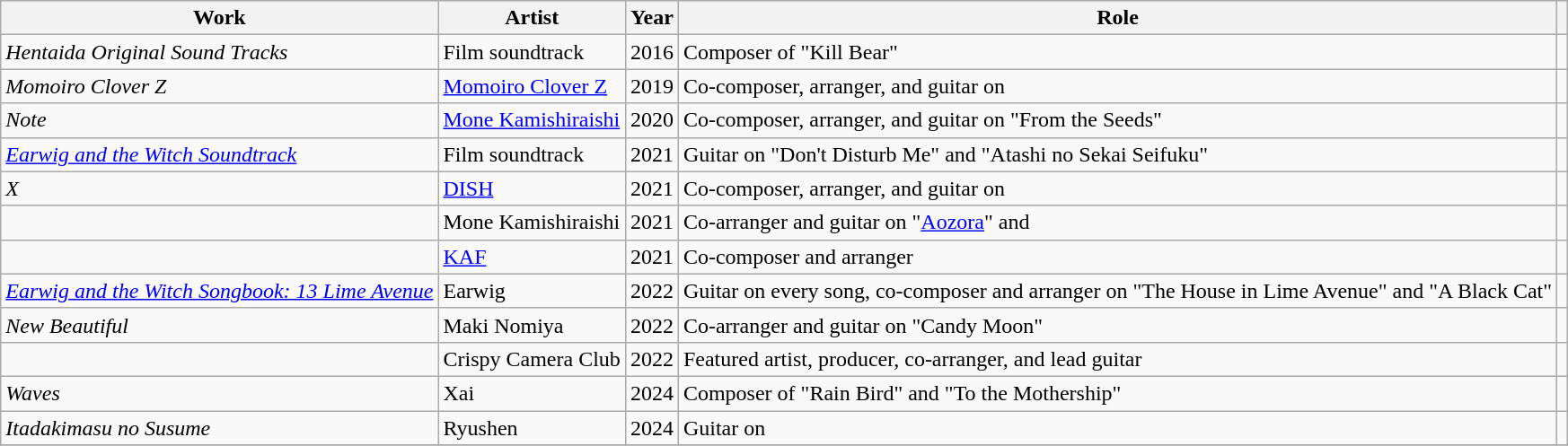<table class="wikitable">
<tr>
<th>Work</th>
<th>Artist</th>
<th>Year</th>
<th>Role</th>
<th></th>
</tr>
<tr>
<td><em>Hentaida Original Sound Tracks</em></td>
<td>Film soundtrack</td>
<td>2016</td>
<td>Composer of "Kill Bear"</td>
<td></td>
</tr>
<tr>
<td><em>Momoiro Clover Z</em></td>
<td><a href='#'>Momoiro Clover Z</a></td>
<td>2019</td>
<td>Co-composer, arranger, and guitar on </td>
<td></td>
</tr>
<tr>
<td><em>Note</em></td>
<td><a href='#'>Mone Kamishiraishi</a></td>
<td>2020</td>
<td>Co-composer, arranger, and guitar on "From the Seeds"</td>
<td></td>
</tr>
<tr>
<td><em><a href='#'>Earwig and the Witch Soundtrack</a></em></td>
<td>Film soundtrack</td>
<td>2021</td>
<td>Guitar on "Don't Disturb Me" and "Atashi no Sekai Seifuku"</td>
<td></td>
</tr>
<tr>
<td><em>X</em></td>
<td><a href='#'>DISH</a></td>
<td>2021</td>
<td>Co-composer, arranger, and guitar on </td>
<td></td>
</tr>
<tr>
<td></td>
<td>Mone Kamishiraishi</td>
<td>2021</td>
<td>Co-arranger and guitar on "<a href='#'>Aozora</a>" and </td>
<td></td>
</tr>
<tr>
<td></td>
<td><a href='#'>KAF</a></td>
<td>2021</td>
<td>Co-composer and arranger</td>
<td></td>
</tr>
<tr>
<td><em><a href='#'>Earwig and the Witch Songbook: 13 Lime Avenue</a></em></td>
<td>Earwig</td>
<td>2022</td>
<td>Guitar on every song, co-composer and arranger on "The House in Lime Avenue" and "A Black Cat"</td>
<td></td>
</tr>
<tr>
<td><em>New Beautiful</em></td>
<td>Maki Nomiya</td>
<td>2022</td>
<td>Co-arranger and guitar on "Candy Moon"</td>
<td></td>
</tr>
<tr>
<td></td>
<td>Crispy Camera Club</td>
<td>2022</td>
<td>Featured artist, producer, co-arranger, and lead guitar</td>
<td></td>
</tr>
<tr>
<td><em>Waves</em></td>
<td>Xai</td>
<td>2024</td>
<td>Composer of "Rain Bird" and "To the Mothership"</td>
<td></td>
</tr>
<tr>
<td><em>Itadakimasu no Susume</em></td>
<td>Ryushen</td>
<td>2024</td>
<td>Guitar on </td>
<td></td>
</tr>
<tr>
</tr>
</table>
